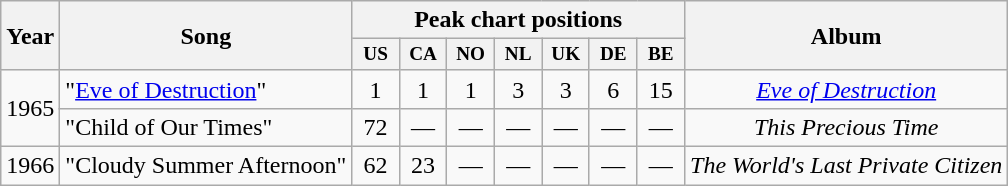<table class="wikitable" style="text-align:center;">
<tr>
<th scope="col" rowspan="2">Year</th>
<th scope="col" rowspan="2">Song</th>
<th scope="col" colspan="7">Peak chart positions</th>
<th scope="col" rowspan="2">Album</th>
</tr>
<tr>
<th scope="col" style="width:2em;font-size:80%;">US</th>
<th scope="col" style="width:2em;font-size:80%;">CA</th>
<th scope="col" style="width:2em;font-size:80%;">NO</th>
<th scope="col" style="width:2em;font-size:80%;">NL</th>
<th scope="col" style="width:2em;font-size:80%;">UK</th>
<th scope="col" style="width:2em;font-size:80%;">DE</th>
<th scope="col" style="width:2em;font-size:80%;">BE</th>
</tr>
<tr>
<td rowspan="2">1965</td>
<td align="left">"<a href='#'>Eve of Destruction</a>"</td>
<td>1</td>
<td>1</td>
<td>1</td>
<td>3</td>
<td>3</td>
<td>6</td>
<td>15</td>
<td><em><a href='#'>Eve of Destruction</a></em></td>
</tr>
<tr>
<td align="left">"Child of Our Times"</td>
<td>72</td>
<td>—</td>
<td>—</td>
<td>—</td>
<td>—</td>
<td>—</td>
<td>—</td>
<td><em>This Precious Time</em></td>
</tr>
<tr>
<td>1966</td>
<td align="left">"Cloudy Summer Afternoon"</td>
<td>62</td>
<td>23</td>
<td>—</td>
<td>—</td>
<td>—</td>
<td>—</td>
<td>—</td>
<td><em>The World's Last Private Citizen</em></td>
</tr>
</table>
